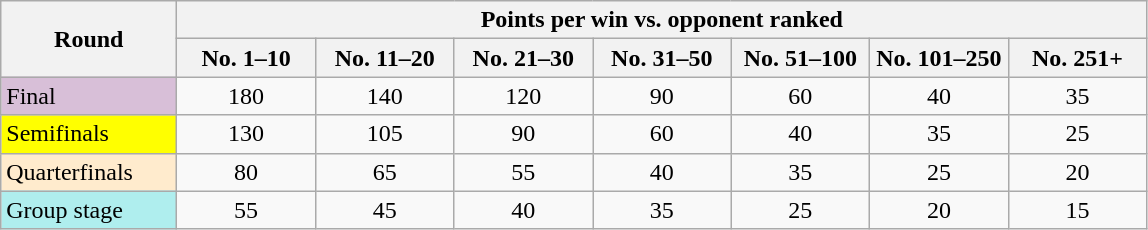<table class="wikitable nowrap" style=text-align:center;>
<tr>
<th width=110 rowspan=2>Round</th>
<th colspan=7>Points per win vs. opponent ranked</th>
</tr>
<tr>
<th width=85>No. 1–10</th>
<th width=85>No. 11–20</th>
<th width=85>No. 21–30</th>
<th width=85>No. 31–50</th>
<th width=85>No. 51–100</th>
<th width=85>No. 101–250</th>
<th width=85>No. 251+</th>
</tr>
<tr>
<td bgcolor=thistle align=left>Final</td>
<td>180</td>
<td>140</td>
<td>120</td>
<td>90</td>
<td>60</td>
<td>40</td>
<td>35</td>
</tr>
<tr>
<td bgcolor=yellow align=left>Semifinals</td>
<td>130</td>
<td>105</td>
<td>90</td>
<td>60</td>
<td>40</td>
<td>35</td>
<td>25</td>
</tr>
<tr>
<td bgcolor=ffebcd align=left>Quarterfinals</td>
<td>80</td>
<td>65</td>
<td>55</td>
<td>40</td>
<td>35</td>
<td>25</td>
<td>20</td>
</tr>
<tr>
<td bgcolor=afeeee align=left>Group stage</td>
<td>55</td>
<td>45</td>
<td>40</td>
<td>35</td>
<td>25</td>
<td>20</td>
<td>15</td>
</tr>
</table>
